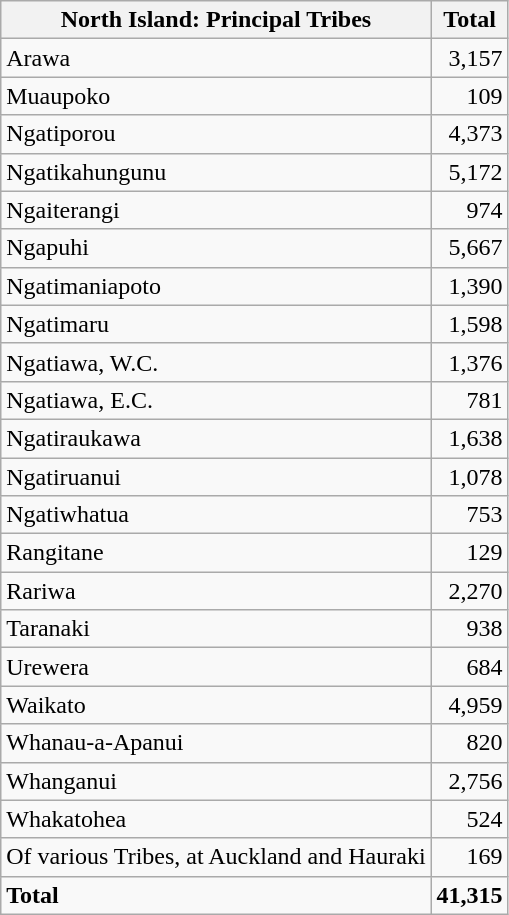<table class="wikitable" style="text-align:right">
<tr>
<th>North Island: Principal Tribes</th>
<th>Total</th>
</tr>
<tr>
<td align="left">Arawa</td>
<td>3,157</td>
</tr>
<tr>
<td align="left">Muaupoko</td>
<td>109</td>
</tr>
<tr>
<td align="left">Ngatiporou</td>
<td>4,373</td>
</tr>
<tr>
<td align="left">Ngatikahungunu</td>
<td>5,172</td>
</tr>
<tr>
<td align="left">Ngaiterangi</td>
<td>974</td>
</tr>
<tr>
<td align="left">Ngapuhi</td>
<td>5,667</td>
</tr>
<tr>
<td align="left">Ngatimaniapoto</td>
<td>1,390</td>
</tr>
<tr>
<td align="left">Ngatimaru</td>
<td>1,598</td>
</tr>
<tr>
<td align="left">Ngatiawa, W.C.</td>
<td>1,376</td>
</tr>
<tr>
<td align="left">Ngatiawa, E.C.</td>
<td>781</td>
</tr>
<tr>
<td align="left">Ngatiraukawa</td>
<td>1,638</td>
</tr>
<tr>
<td align="left">Ngatiruanui</td>
<td>1,078</td>
</tr>
<tr>
<td align="left">Ngatiwhatua</td>
<td>753</td>
</tr>
<tr>
<td align="left">Rangitane</td>
<td>129</td>
</tr>
<tr>
<td align="left">Rariwa</td>
<td>2,270</td>
</tr>
<tr>
<td align="left">Taranaki</td>
<td>938</td>
</tr>
<tr>
<td align="left">Urewera</td>
<td>684</td>
</tr>
<tr>
<td align="left">Waikato</td>
<td>4,959</td>
</tr>
<tr>
<td align="left">Whanau-a-Apanui</td>
<td>820</td>
</tr>
<tr>
<td align="left">Whanganui</td>
<td>2,756</td>
</tr>
<tr>
<td align="left">Whakatohea</td>
<td>524</td>
</tr>
<tr>
<td align="left">Of various Tribes, at Auckland and Hauraki</td>
<td>169</td>
</tr>
<tr>
<td align="left"><strong>Total</strong></td>
<td><strong>41,315</strong></td>
</tr>
</table>
